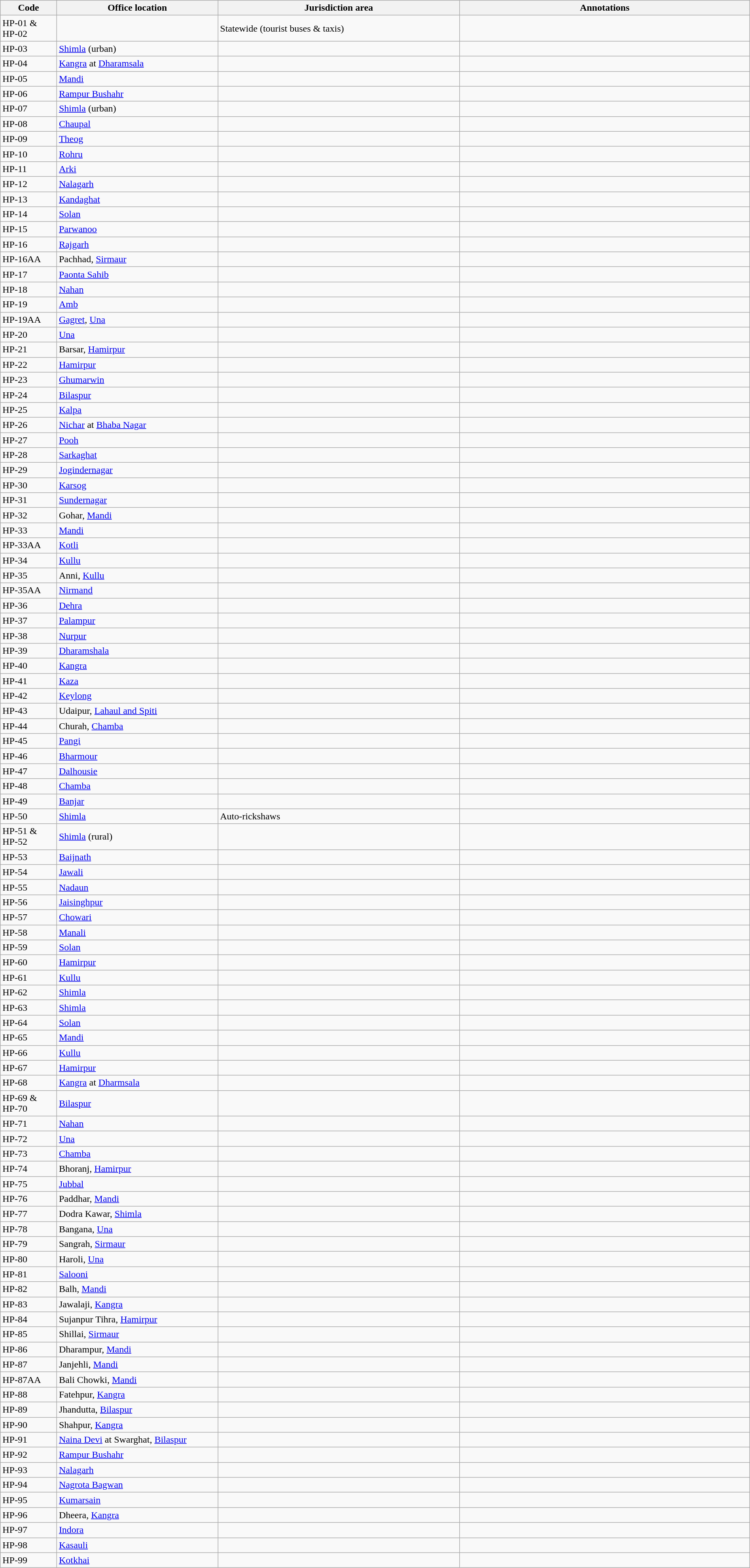<table class="wikitable sortable" style="width:100%;" border="1" cellspacing="0" cellpadding="3">
<tr>
<th scope="col" style="width:7%">Code</th>
<th scope="col" style="width:20%">Office location</th>
<th scope="col" style="width:30%">Jurisdiction area</th>
<th scope="col" style="width:36%" class="unsortable">Annotations</th>
</tr>
<tr>
<td style="width:5em;">HP-01 & HP-02</td>
<td></td>
<td>Statewide (tourist buses & taxis)</td>
<td></td>
</tr>
<tr>
<td>HP-03</td>
<td><a href='#'>Shimla</a> (urban)</td>
<td></td>
<td></td>
</tr>
<tr>
<td>HP-04</td>
<td><a href='#'>Kangra</a> at <a href='#'>Dharamsala</a></td>
<td></td>
<td></td>
</tr>
<tr>
<td>HP-05</td>
<td><a href='#'>Mandi</a></td>
<td></td>
<td></td>
</tr>
<tr>
<td>HP-06</td>
<td><a href='#'>Rampur Bushahr</a></td>
<td></td>
<td></td>
</tr>
<tr>
<td>HP-07</td>
<td><a href='#'>Shimla</a> (urban)</td>
<td></td>
<td></td>
</tr>
<tr>
<td>HP-08</td>
<td><a href='#'>Chaupal</a></td>
<td></td>
<td></td>
</tr>
<tr>
<td>HP-09</td>
<td><a href='#'>Theog</a></td>
<td></td>
<td></td>
</tr>
<tr>
<td>HP-10</td>
<td><a href='#'>Rohru</a></td>
<td></td>
<td></td>
</tr>
<tr>
<td>HP-11</td>
<td><a href='#'>Arki</a></td>
<td></td>
<td></td>
</tr>
<tr>
<td>HP-12</td>
<td><a href='#'>Nalagarh</a></td>
<td></td>
<td></td>
</tr>
<tr>
<td>HP-13</td>
<td><a href='#'>Kandaghat</a></td>
<td></td>
<td></td>
</tr>
<tr>
<td>HP-14</td>
<td><a href='#'>Solan</a></td>
<td></td>
<td></td>
</tr>
<tr>
<td>HP-15</td>
<td><a href='#'>Parwanoo</a></td>
<td></td>
<td></td>
</tr>
<tr>
<td>HP-16</td>
<td><a href='#'>Rajgarh</a></td>
<td></td>
<td></td>
</tr>
<tr>
<td>HP-16AA</td>
<td>Pachhad, <a href='#'>Sirmaur</a></td>
<td></td>
<td></td>
</tr>
<tr>
<td>HP-17</td>
<td><a href='#'>Paonta Sahib</a></td>
<td></td>
<td></td>
</tr>
<tr>
<td>HP-18</td>
<td><a href='#'>Nahan</a></td>
<td></td>
<td></td>
</tr>
<tr>
<td>HP-19</td>
<td><a href='#'>Amb</a></td>
<td></td>
<td></td>
</tr>
<tr>
<td>HP-19AA</td>
<td><a href='#'>Gagret</a>, <a href='#'>Una</a></td>
<td></td>
<td></td>
</tr>
<tr>
<td>HP-20</td>
<td><a href='#'>Una</a></td>
<td></td>
<td></td>
</tr>
<tr>
<td>HP-21</td>
<td>Barsar, <a href='#'>Hamirpur</a></td>
<td></td>
<td></td>
</tr>
<tr>
<td>HP-22</td>
<td><a href='#'>Hamirpur</a></td>
<td></td>
<td></td>
</tr>
<tr>
<td>HP-23</td>
<td><a href='#'>Ghumarwin</a></td>
<td></td>
<td></td>
</tr>
<tr>
<td>HP-24</td>
<td><a href='#'>Bilaspur</a></td>
<td></td>
<td></td>
</tr>
<tr>
<td>HP-25</td>
<td><a href='#'>Kalpa</a></td>
<td></td>
<td></td>
</tr>
<tr>
<td>HP-26</td>
<td><a href='#'>Nichar</a> at <a href='#'>Bhaba Nagar</a></td>
<td></td>
<td></td>
</tr>
<tr>
<td>HP-27</td>
<td><a href='#'>Pooh</a></td>
<td></td>
<td></td>
</tr>
<tr>
<td>HP-28</td>
<td><a href='#'>Sarkaghat</a></td>
<td></td>
<td></td>
</tr>
<tr>
<td>HP-29</td>
<td><a href='#'>Jogindernagar</a></td>
<td></td>
<td></td>
</tr>
<tr>
<td>HP-30</td>
<td><a href='#'>Karsog</a></td>
<td></td>
<td></td>
</tr>
<tr>
<td>HP-31</td>
<td><a href='#'>Sundernagar</a></td>
<td></td>
<td></td>
</tr>
<tr>
<td>HP-32</td>
<td>Gohar, <a href='#'>Mandi</a></td>
<td></td>
<td></td>
</tr>
<tr>
<td>HP-33</td>
<td><a href='#'>Mandi</a></td>
<td></td>
<td></td>
</tr>
<tr>
<td>HP-33AA</td>
<td><a href='#'>Kotli</a></td>
<td></td>
<td></td>
</tr>
<tr>
<td>HP-34</td>
<td><a href='#'>Kullu</a></td>
<td></td>
<td></td>
</tr>
<tr>
<td>HP-35</td>
<td>Anni, <a href='#'>Kullu</a></td>
<td></td>
<td></td>
</tr>
<tr>
<td>HP-35AA</td>
<td><a href='#'>Nirmand</a></td>
<td></td>
<td></td>
</tr>
<tr>
<td>HP-36</td>
<td><a href='#'>Dehra</a></td>
<td></td>
<td></td>
</tr>
<tr>
<td>HP-37</td>
<td><a href='#'>Palampur</a></td>
<td></td>
<td></td>
</tr>
<tr>
<td>HP-38</td>
<td><a href='#'>Nurpur</a></td>
<td></td>
<td></td>
</tr>
<tr>
<td>HP-39</td>
<td><a href='#'>Dharamshala</a></td>
<td></td>
<td></td>
</tr>
<tr>
<td>HP-40</td>
<td><a href='#'>Kangra</a></td>
<td></td>
<td></td>
</tr>
<tr>
<td>HP-41</td>
<td><a href='#'>Kaza</a></td>
<td></td>
<td></td>
</tr>
<tr>
<td>HP-42</td>
<td><a href='#'>Keylong</a></td>
<td></td>
<td></td>
</tr>
<tr>
<td>HP-43</td>
<td>Udaipur, <a href='#'>Lahaul and Spiti</a></td>
<td></td>
<td></td>
</tr>
<tr>
<td>HP-44</td>
<td>Churah, <a href='#'>Chamba</a></td>
<td></td>
<td></td>
</tr>
<tr>
<td>HP-45</td>
<td><a href='#'>Pangi</a></td>
<td></td>
<td></td>
</tr>
<tr>
<td>HP-46</td>
<td><a href='#'>Bharmour</a></td>
<td></td>
<td></td>
</tr>
<tr>
<td>HP-47</td>
<td><a href='#'>Dalhousie</a></td>
<td></td>
<td></td>
</tr>
<tr>
<td>HP-48</td>
<td><a href='#'>Chamba</a></td>
<td></td>
<td></td>
</tr>
<tr>
<td>HP-49</td>
<td><a href='#'>Banjar</a></td>
<td></td>
<td></td>
</tr>
<tr>
<td>HP-50</td>
<td><a href='#'>Shimla</a></td>
<td>Auto-rickshaws</td>
<td></td>
</tr>
<tr>
<td>HP-51 & HP-52</td>
<td><a href='#'>Shimla</a> (rural)</td>
<td></td>
<td></td>
</tr>
<tr>
<td>HP-53</td>
<td><a href='#'>Baijnath</a></td>
<td></td>
<td></td>
</tr>
<tr>
<td>HP-54</td>
<td><a href='#'>Jawali</a></td>
<td></td>
<td></td>
</tr>
<tr>
<td>HP-55</td>
<td><a href='#'>Nadaun</a></td>
<td></td>
<td></td>
</tr>
<tr>
<td>HP-56</td>
<td><a href='#'>Jaisinghpur</a></td>
<td></td>
<td></td>
</tr>
<tr>
<td>HP-57</td>
<td><a href='#'>Chowari</a></td>
<td></td>
<td></td>
</tr>
<tr>
<td>HP-58</td>
<td><a href='#'>Manali</a></td>
<td></td>
<td></td>
</tr>
<tr>
<td>HP-59</td>
<td><a href='#'>Solan</a></td>
<td></td>
<td></td>
</tr>
<tr>
<td>HP-60</td>
<td><a href='#'>Hamirpur</a></td>
<td></td>
<td></td>
</tr>
<tr>
<td>HP-61</td>
<td><a href='#'>Kullu</a></td>
<td></td>
<td></td>
</tr>
<tr>
<td>HP-62</td>
<td><a href='#'>Shimla</a></td>
<td></td>
<td></td>
</tr>
<tr>
<td>HP-63</td>
<td><a href='#'>Shimla</a></td>
<td></td>
<td></td>
</tr>
<tr>
<td>HP-64</td>
<td><a href='#'>Solan</a></td>
<td></td>
<td></td>
</tr>
<tr>
<td>HP-65</td>
<td><a href='#'>Mandi</a></td>
<td></td>
<td></td>
</tr>
<tr>
<td>HP-66</td>
<td><a href='#'>Kullu</a></td>
<td></td>
<td></td>
</tr>
<tr>
<td>HP-67</td>
<td><a href='#'>Hamirpur</a></td>
<td></td>
<td></td>
</tr>
<tr>
<td>HP-68</td>
<td><a href='#'>Kangra</a> at <a href='#'>Dharmsala</a></td>
<td></td>
<td></td>
</tr>
<tr>
<td>HP-69 & HP-70</td>
<td><a href='#'>Bilaspur</a></td>
<td></td>
<td></td>
</tr>
<tr>
<td>HP-71</td>
<td><a href='#'>Nahan</a></td>
<td></td>
<td></td>
</tr>
<tr>
<td>HP-72</td>
<td><a href='#'>Una</a></td>
<td></td>
<td></td>
</tr>
<tr>
<td>HP-73</td>
<td><a href='#'>Chamba</a></td>
<td></td>
<td></td>
</tr>
<tr>
<td>HP-74</td>
<td>Bhoranj, <a href='#'>Hamirpur</a></td>
<td></td>
<td></td>
</tr>
<tr>
<td>HP-75</td>
<td><a href='#'>Jubbal</a></td>
<td></td>
<td></td>
</tr>
<tr>
<td>HP-76</td>
<td>Paddhar, <a href='#'>Mandi</a></td>
<td></td>
<td></td>
</tr>
<tr>
<td>HP-77</td>
<td>Dodra Kawar, <a href='#'>Shimla</a></td>
<td></td>
<td></td>
</tr>
<tr>
<td>HP-78</td>
<td>Bangana, <a href='#'>Una</a></td>
<td></td>
<td></td>
</tr>
<tr>
<td>HP-79</td>
<td>Sangrah, <a href='#'>Sirmaur</a></td>
<td></td>
<td></td>
</tr>
<tr>
<td>HP-80</td>
<td>Haroli, <a href='#'>Una</a></td>
<td></td>
<td></td>
</tr>
<tr>
<td>HP-81</td>
<td><a href='#'>Salooni</a></td>
<td></td>
<td></td>
</tr>
<tr>
<td>HP-82</td>
<td>Balh, <a href='#'>Mandi</a></td>
<td></td>
<td></td>
</tr>
<tr>
<td>HP-83</td>
<td>Jawalaji, <a href='#'>Kangra</a></td>
<td></td>
<td></td>
</tr>
<tr>
<td>HP-84</td>
<td>Sujanpur Tihra, <a href='#'>Hamirpur</a></td>
<td></td>
<td></td>
</tr>
<tr>
<td>HP-85</td>
<td>Shillai, <a href='#'>Sirmaur</a></td>
<td></td>
<td></td>
</tr>
<tr>
<td>HP-86</td>
<td>Dharampur, <a href='#'>Mandi</a></td>
<td></td>
<td></td>
</tr>
<tr>
<td>HP-87</td>
<td>Janjehli, <a href='#'>Mandi</a></td>
<td></td>
<td></td>
</tr>
<tr>
<td>HP-87AA</td>
<td>Bali Chowki, <a href='#'>Mandi</a></td>
<td></td>
<td></td>
</tr>
<tr>
<td>HP-88</td>
<td>Fatehpur, <a href='#'>Kangra</a></td>
<td></td>
<td></td>
</tr>
<tr>
<td>HP-89</td>
<td>Jhandutta, <a href='#'>Bilaspur</a></td>
<td></td>
<td></td>
</tr>
<tr>
<td>HP-90</td>
<td>Shahpur, <a href='#'>Kangra</a></td>
<td></td>
<td></td>
</tr>
<tr>
<td>HP-91</td>
<td><a href='#'>Naina Devi</a> at Swarghat, <a href='#'>Bilaspur</a></td>
<td></td>
<td></td>
</tr>
<tr>
<td>HP-92</td>
<td><a href='#'>Rampur Bushahr</a></td>
<td></td>
<td></td>
</tr>
<tr>
<td>HP-93</td>
<td><a href='#'>Nalagarh</a></td>
<td></td>
<td></td>
</tr>
<tr>
<td>HP-94</td>
<td><a href='#'>Nagrota Bagwan</a></td>
<td></td>
<td></td>
</tr>
<tr>
<td>HP-95</td>
<td><a href='#'>Kumarsain</a></td>
<td></td>
<td></td>
</tr>
<tr>
<td>HP-96</td>
<td>Dheera, <a href='#'>Kangra</a></td>
<td></td>
<td></td>
</tr>
<tr>
<td>HP-97</td>
<td><a href='#'>Indora</a></td>
<td></td>
<td></td>
</tr>
<tr>
<td>HP-98</td>
<td><a href='#'>Kasauli</a></td>
<td></td>
<td></td>
</tr>
<tr>
<td>HP-99</td>
<td><a href='#'>Kotkhai</a></td>
<td></td>
<td></td>
</tr>
</table>
